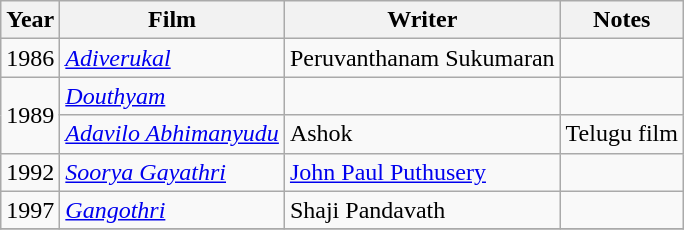<table class="wikitable sortable">
<tr>
<th>Year</th>
<th>Film</th>
<th>Writer</th>
<th>Notes</th>
</tr>
<tr>
<td>1986</td>
<td><em><a href='#'>Adiverukal</a></em></td>
<td>Peruvanthanam Sukumaran</td>
<td></td>
</tr>
<tr>
<td rowspan=2>1989</td>
<td><em><a href='#'>Douthyam</a></em></td>
<td></td>
<td></td>
</tr>
<tr>
<td><em><a href='#'>Adavilo Abhimanyudu</a></em></td>
<td>Ashok</td>
<td>Telugu film</td>
</tr>
<tr>
<td>1992</td>
<td><em><a href='#'>Soorya Gayathri</a></em></td>
<td><a href='#'>John Paul Puthusery</a></td>
<td></td>
</tr>
<tr>
<td>1997</td>
<td><em><a href='#'>Gangothri</a></em></td>
<td>Shaji Pandavath</td>
<td></td>
</tr>
<tr>
</tr>
</table>
